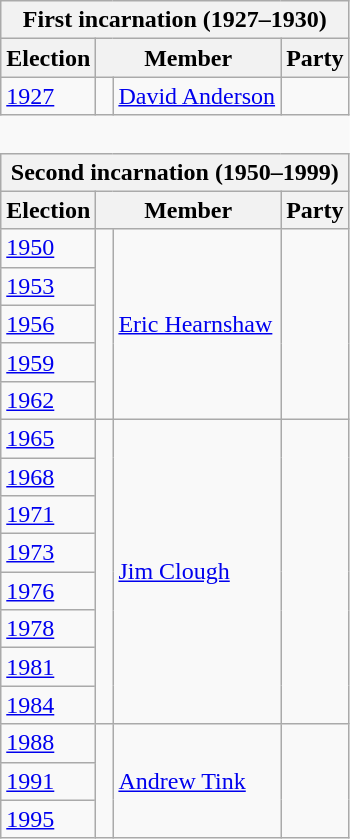<table class="wikitable" style='border-style: none none none none;'>
<tr>
<th colspan="4">First incarnation (1927–1930)</th>
</tr>
<tr>
<th>Election</th>
<th colspan="2">Member</th>
<th>Party</th>
</tr>
<tr style="background: #f9f9f9">
<td><a href='#'>1927</a></td>
<td> </td>
<td><a href='#'>David Anderson</a></td>
<td></td>
</tr>
<tr>
<td colspan="4" style='border-style: none none none none;'> </td>
</tr>
<tr>
<th colspan="4">Second incarnation (1950–1999)</th>
</tr>
<tr>
<th>Election</th>
<th colspan="2">Member</th>
<th>Party</th>
</tr>
<tr style="background: #f9f9f9">
<td><a href='#'>1950</a></td>
<td rowspan="5" > </td>
<td rowspan="5"><a href='#'>Eric Hearnshaw</a></td>
<td rowspan="5"></td>
</tr>
<tr style="background: #f9f9f9">
<td><a href='#'>1953</a></td>
</tr>
<tr style="background: #f9f9f9">
<td><a href='#'>1956</a></td>
</tr>
<tr style="background: #f9f9f9">
<td><a href='#'>1959</a></td>
</tr>
<tr style="background: #f9f9f9">
<td><a href='#'>1962</a></td>
</tr>
<tr style="background: #f9f9f9">
<td><a href='#'>1965</a></td>
<td rowspan="8" > </td>
<td rowspan="8"><a href='#'>Jim Clough</a></td>
<td rowspan="8"></td>
</tr>
<tr style="background: #f9f9f9">
<td><a href='#'>1968</a></td>
</tr>
<tr style="background: #f9f9f9">
<td><a href='#'>1971</a></td>
</tr>
<tr style="background: #f9f9f9">
<td><a href='#'>1973</a></td>
</tr>
<tr style="background: #f9f9f9">
<td><a href='#'>1976</a></td>
</tr>
<tr style="background: #f9f9f9">
<td><a href='#'>1978</a></td>
</tr>
<tr style="background: #f9f9f9">
<td><a href='#'>1981</a></td>
</tr>
<tr style="background: #f9f9f9">
<td><a href='#'>1984</a></td>
</tr>
<tr style="background: #f9f9f9">
<td><a href='#'>1988</a></td>
<td rowspan="3" > </td>
<td rowspan="3"><a href='#'>Andrew Tink</a></td>
<td rowspan="3"></td>
</tr>
<tr style="background: #f9f9f9">
<td><a href='#'>1991</a></td>
</tr>
<tr style="background: #f9f9f9">
<td><a href='#'>1995</a></td>
</tr>
</table>
